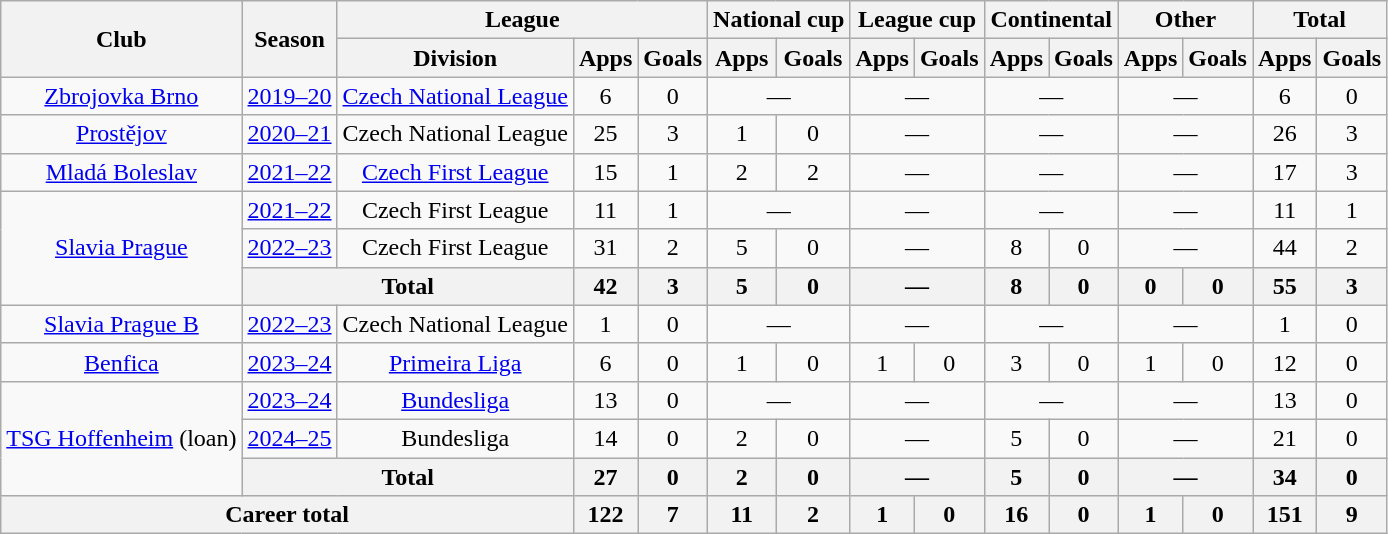<table class="wikitable" style="text-align:center">
<tr>
<th rowspan="2">Club</th>
<th rowspan="2">Season</th>
<th colspan="3">League</th>
<th colspan="2">National cup</th>
<th colspan="2">League cup</th>
<th colspan="2">Continental</th>
<th colspan="2">Other</th>
<th colspan="2">Total</th>
</tr>
<tr>
<th>Division</th>
<th>Apps</th>
<th>Goals</th>
<th>Apps</th>
<th>Goals</th>
<th>Apps</th>
<th>Goals</th>
<th>Apps</th>
<th>Goals</th>
<th>Apps</th>
<th>Goals</th>
<th>Apps</th>
<th>Goals</th>
</tr>
<tr>
<td><a href='#'>Zbrojovka Brno</a></td>
<td><a href='#'>2019–20</a></td>
<td><a href='#'>Czech National League</a></td>
<td>6</td>
<td>0</td>
<td colspan="2">—</td>
<td colspan="2">—</td>
<td colspan="2">—</td>
<td colspan="2">—</td>
<td>6</td>
<td>0</td>
</tr>
<tr>
<td><a href='#'>Prostějov</a></td>
<td><a href='#'>2020–21</a></td>
<td>Czech National League</td>
<td>25</td>
<td>3</td>
<td>1</td>
<td>0</td>
<td colspan="2">—</td>
<td colspan="2">—</td>
<td colspan="2">—</td>
<td>26</td>
<td>3</td>
</tr>
<tr>
<td><a href='#'>Mladá Boleslav</a></td>
<td><a href='#'>2021–22</a></td>
<td><a href='#'>Czech First League</a></td>
<td>15</td>
<td>1</td>
<td>2</td>
<td>2</td>
<td colspan="2">—</td>
<td colspan="2">—</td>
<td colspan="2">—</td>
<td>17</td>
<td>3</td>
</tr>
<tr>
<td rowspan="3"><a href='#'>Slavia Prague</a></td>
<td><a href='#'>2021–22</a></td>
<td>Czech First League</td>
<td>11</td>
<td>1</td>
<td colspan="2">—</td>
<td colspan="2">—</td>
<td colspan="2">—</td>
<td colspan="2">—</td>
<td>11</td>
<td>1</td>
</tr>
<tr>
<td><a href='#'>2022–23</a></td>
<td>Czech First League</td>
<td>31</td>
<td>2</td>
<td>5</td>
<td>0</td>
<td colspan="2">—</td>
<td>8</td>
<td>0</td>
<td colspan="2">—</td>
<td>44</td>
<td>2</td>
</tr>
<tr>
<th colspan="2">Total</th>
<th>42</th>
<th>3</th>
<th>5</th>
<th>0</th>
<th colspan="2">—</th>
<th>8</th>
<th>0</th>
<th>0</th>
<th>0</th>
<th>55</th>
<th>3</th>
</tr>
<tr>
<td><a href='#'>Slavia Prague B</a></td>
<td><a href='#'>2022–23</a></td>
<td>Czech National League</td>
<td>1</td>
<td>0</td>
<td colspan="2">—</td>
<td colspan="2">—</td>
<td colspan="2">—</td>
<td colspan="2">—</td>
<td>1</td>
<td>0</td>
</tr>
<tr>
<td><a href='#'>Benfica</a></td>
<td><a href='#'>2023–24</a></td>
<td><a href='#'>Primeira Liga</a></td>
<td>6</td>
<td>0</td>
<td>1</td>
<td>0</td>
<td>1</td>
<td>0</td>
<td>3</td>
<td>0</td>
<td>1</td>
<td>0</td>
<td>12</td>
<td>0</td>
</tr>
<tr>
<td rowspan="3"><a href='#'>TSG Hoffenheim</a> (loan)</td>
<td><a href='#'>2023–24</a></td>
<td><a href='#'>Bundesliga</a></td>
<td>13</td>
<td>0</td>
<td colspan="2">—</td>
<td colspan="2">—</td>
<td colspan="2">—</td>
<td colspan="2">—</td>
<td>13</td>
<td>0</td>
</tr>
<tr>
<td><a href='#'>2024–25</a></td>
<td>Bundesliga</td>
<td>14</td>
<td>0</td>
<td>2</td>
<td>0</td>
<td colspan="2">—</td>
<td>5</td>
<td>0</td>
<td colspan="2">—</td>
<td>21</td>
<td>0</td>
</tr>
<tr>
<th colspan="2">Total</th>
<th>27</th>
<th>0</th>
<th>2</th>
<th>0</th>
<th colspan="2">—</th>
<th>5</th>
<th>0</th>
<th colspan="2">—</th>
<th>34</th>
<th>0</th>
</tr>
<tr>
<th colspan="3">Career total</th>
<th>122</th>
<th>7</th>
<th>11</th>
<th>2</th>
<th>1</th>
<th>0</th>
<th>16</th>
<th>0</th>
<th>1</th>
<th>0</th>
<th>151</th>
<th>9</th>
</tr>
</table>
